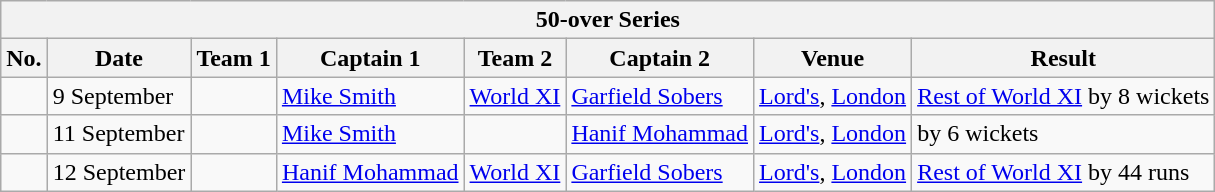<table class="wikitable">
<tr>
<th colspan="9">50-over Series</th>
</tr>
<tr>
<th>No.</th>
<th>Date</th>
<th>Team 1</th>
<th>Captain 1</th>
<th>Team 2</th>
<th>Captain 2</th>
<th>Venue</th>
<th>Result</th>
</tr>
<tr>
<td></td>
<td>9 September</td>
<td></td>
<td><a href='#'>Mike Smith</a></td>
<td><a href='#'>World XI</a></td>
<td><a href='#'>Garfield Sobers</a></td>
<td><a href='#'>Lord's</a>, <a href='#'>London</a></td>
<td><a href='#'>Rest of World XI</a> by 8 wickets</td>
</tr>
<tr>
<td></td>
<td>11 September</td>
<td></td>
<td><a href='#'>Mike Smith</a></td>
<td></td>
<td><a href='#'>Hanif Mohammad</a></td>
<td><a href='#'>Lord's</a>, <a href='#'>London</a></td>
<td> by 6 wickets</td>
</tr>
<tr>
<td></td>
<td>12 September</td>
<td></td>
<td><a href='#'>Hanif Mohammad</a></td>
<td><a href='#'>World XI</a></td>
<td><a href='#'>Garfield Sobers</a></td>
<td><a href='#'>Lord's</a>, <a href='#'>London</a></td>
<td><a href='#'>Rest of World XI</a> by 44 runs</td>
</tr>
</table>
